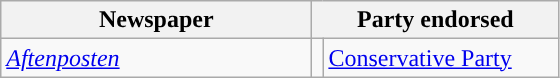<table class="wikitable">
<tr>
<th width=200px>Newspaper</th>
<th colspan=2>Party endorsed</th>
</tr>
<tr>
<td><em><a href='#'>Aftenposten</a></em></td>
<td style="background-color: "></td>
<td width=150px><a href='#'>Conservative Party</a></td>
</tr>
</table>
